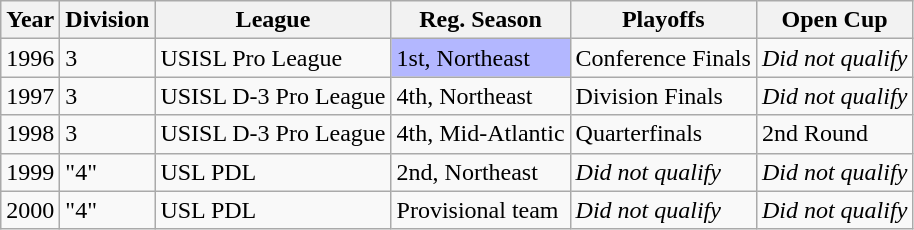<table class="wikitable">
<tr>
<th>Year</th>
<th>Division</th>
<th>League</th>
<th>Reg. Season</th>
<th>Playoffs</th>
<th>Open Cup</th>
</tr>
<tr>
<td>1996</td>
<td>3</td>
<td>USISL Pro League</td>
<td bgcolor="B3B7FF">1st, Northeast</td>
<td>Conference Finals</td>
<td><em>Did not qualify</em></td>
</tr>
<tr>
<td>1997</td>
<td>3</td>
<td>USISL D-3 Pro League</td>
<td>4th, Northeast</td>
<td>Division Finals</td>
<td><em>Did not qualify</em></td>
</tr>
<tr>
<td>1998</td>
<td>3</td>
<td>USISL D-3 Pro League</td>
<td>4th, Mid-Atlantic</td>
<td>Quarterfinals</td>
<td>2nd Round</td>
</tr>
<tr>
<td>1999</td>
<td>"4"</td>
<td>USL PDL</td>
<td>2nd, Northeast</td>
<td><em>Did not qualify</em></td>
<td><em>Did not qualify</em></td>
</tr>
<tr>
<td>2000</td>
<td>"4"</td>
<td>USL PDL</td>
<td>Provisional team</td>
<td><em>Did not qualify</em></td>
<td><em>Did not qualify</em></td>
</tr>
</table>
